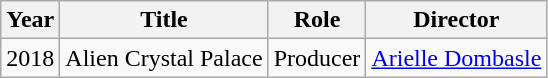<table class="wikitable">
<tr>
<th>Year</th>
<th>Title</th>
<th>Role</th>
<th>Director</th>
</tr>
<tr>
<td>2018</td>
<td>Alien Crystal Palace</td>
<td>Producer</td>
<td><a href='#'>Arielle Dombasle</a></td>
</tr>
</table>
